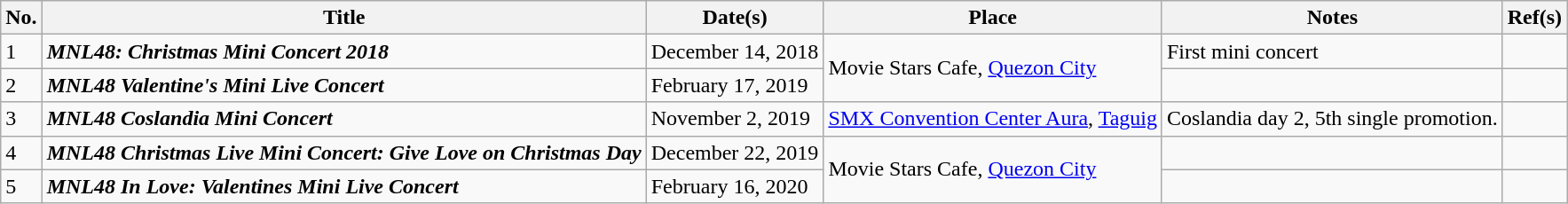<table class="wikitable">
<tr>
<th>No.</th>
<th>Title</th>
<th>Date(s)</th>
<th>Place</th>
<th>Notes</th>
<th>Ref(s)</th>
</tr>
<tr>
<td>1</td>
<td><strong><em>MNL48: Christmas Mini Concert 2018</em></strong></td>
<td>December 14, 2018</td>
<td rowspan="2">Movie Stars Cafe, <a href='#'>Quezon City</a></td>
<td>First mini concert</td>
<td></td>
</tr>
<tr>
<td>2</td>
<td><strong><em>MNL48 Valentine's Mini Live Concert</em></strong></td>
<td>February 17, 2019</td>
<td></td>
<td></td>
</tr>
<tr>
<td>3</td>
<td><strong><em>MNL48 Coslandia Mini Concert</em></strong></td>
<td>November 2, 2019</td>
<td><a href='#'>SMX Convention Center Aura</a>, <a href='#'>Taguig</a></td>
<td>Coslandia day 2, 5th single promotion.</td>
<td></td>
</tr>
<tr>
<td>4</td>
<td><strong><em>MNL48 Christmas Live Mini Concert: Give Love on Christmas Day</em></strong></td>
<td>December 22, 2019</td>
<td rowspan="2">Movie Stars Cafe, <a href='#'>Quezon City</a></td>
<td></td>
<td></td>
</tr>
<tr>
<td>5</td>
<td><strong><em>MNL48 In Love: Valentines Mini Live Concert</em></strong></td>
<td>February 16, 2020</td>
<td></td>
<td></td>
</tr>
</table>
